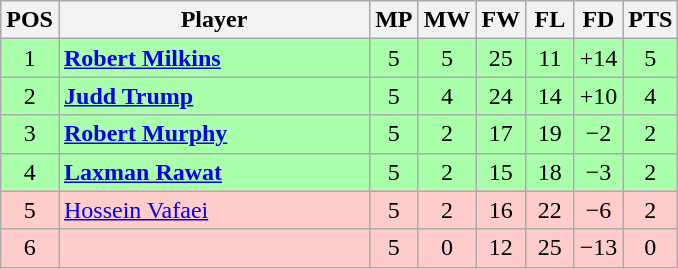<table class="wikitable" style="text-align: center;">
<tr>
<th width=25>POS</th>
<th width=200>Player</th>
<th width=25>MP</th>
<th width=25>MW</th>
<th width=25>FW</th>
<th width=25>FL</th>
<th width=25>FD</th>
<th width=25>PTS</th>
</tr>
<tr style="background:#aaffaa;">
<td>1</td>
<td style="text-align:left;"> <strong><a href='#'>Robert Milkins</a></strong></td>
<td>5</td>
<td>5</td>
<td>25</td>
<td>11</td>
<td>+14</td>
<td>5</td>
</tr>
<tr style="background:#aaffaa;">
<td>2</td>
<td style="text-align:left;"> <strong><a href='#'>Judd Trump</a></strong></td>
<td>5</td>
<td>4</td>
<td>24</td>
<td>14</td>
<td>+10</td>
<td>4</td>
</tr>
<tr style="background:#aaffaa;">
<td>3</td>
<td style="text-align:left;"> <strong><a href='#'>Robert Murphy</a></strong></td>
<td>5</td>
<td>2</td>
<td>17</td>
<td>19</td>
<td>−2</td>
<td>2</td>
</tr>
<tr style="background:#aaffaa;">
<td>4</td>
<td style="text-align:left;"> <strong><a href='#'>Laxman Rawat</a></strong></td>
<td>5</td>
<td>2</td>
<td>15</td>
<td>18</td>
<td>−3</td>
<td>2</td>
</tr>
<tr style="background:#fcc;">
<td>5</td>
<td style="text-align:left;"> <a href='#'>Hossein Vafaei</a></td>
<td>5</td>
<td>2</td>
<td>16</td>
<td>22</td>
<td>−6</td>
<td>2</td>
</tr>
<tr style="background:#fcc;">
<td>6</td>
<td style="text-align:left;"></td>
<td>5</td>
<td>0</td>
<td>12</td>
<td>25</td>
<td>−13</td>
<td>0</td>
</tr>
</table>
